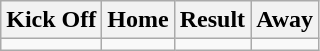<table class="wikitable" style="text-align: center">
<tr>
<th scope="col">Kick Off</th>
<th scope="col">Home</th>
<th scope="col">Result</th>
<th scope="col">Away</th>
</tr>
<tr>
<td></td>
<td></td>
<td></td>
<td></td>
</tr>
</table>
